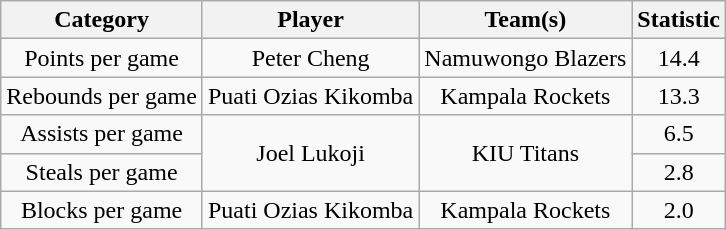<table class="wikitable" style="text-align:center;">
<tr>
<th>Category</th>
<th>Player</th>
<th>Team(s)</th>
<th>Statistic</th>
</tr>
<tr>
<td>Points per game</td>
<td>Peter Cheng</td>
<td>Namuwongo Blazers</td>
<td>14.4</td>
</tr>
<tr>
<td>Rebounds per game</td>
<td>Puati Ozias Kikomba</td>
<td>Kampala Rockets</td>
<td>13.3</td>
</tr>
<tr>
<td>Assists per game</td>
<td rowspan="2">Joel Lukoji</td>
<td rowspan="2">KIU Titans</td>
<td>6.5</td>
</tr>
<tr>
<td>Steals per game</td>
<td>2.8</td>
</tr>
<tr>
<td>Blocks per game</td>
<td>Puati Ozias Kikomba</td>
<td>Kampala Rockets</td>
<td>2.0</td>
</tr>
</table>
